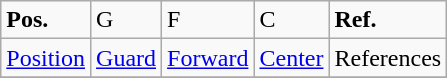<table class="wikitable">
<tr>
<td><strong>Pos.</strong></td>
<td>G</td>
<td>F</td>
<td>C</td>
<td><strong>Ref.</strong></td>
</tr>
<tr>
<td><a href='#'>Position</a></td>
<td><a href='#'>Guard</a></td>
<td><a href='#'>Forward</a></td>
<td><a href='#'>Center</a></td>
<td>References</td>
</tr>
<tr>
</tr>
</table>
